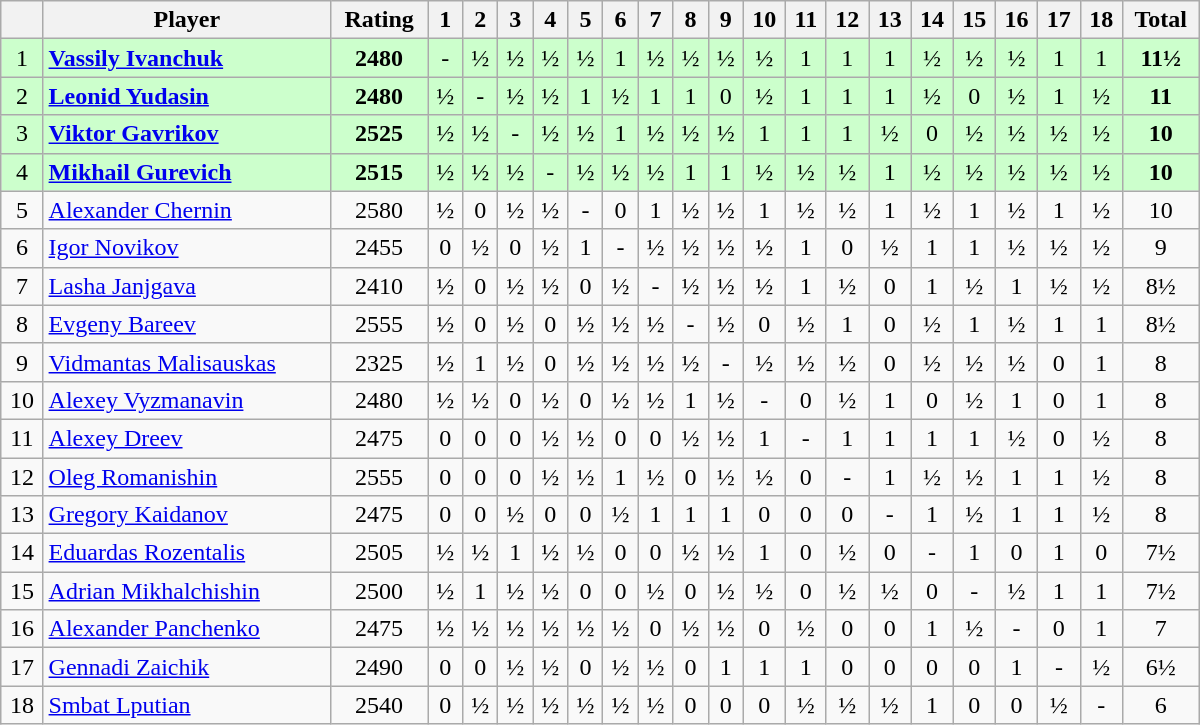<table class="wikitable" border="1" width="800px">
<tr>
<th></th>
<th>Player</th>
<th>Rating</th>
<th>1</th>
<th>2</th>
<th>3</th>
<th>4</th>
<th>5</th>
<th>6</th>
<th>7</th>
<th>8</th>
<th>9</th>
<th>10</th>
<th>11</th>
<th>12</th>
<th>13</th>
<th>14</th>
<th>15</th>
<th>16</th>
<th>17</th>
<th>18</th>
<th>Total</th>
</tr>
<tr align=center style="background:#ccffcc;">
<td>1</td>
<td align=left> <strong><a href='#'>Vassily Ivanchuk</a></strong></td>
<td><strong>2480</strong></td>
<td>-</td>
<td>½</td>
<td>½</td>
<td>½</td>
<td>½</td>
<td>1</td>
<td>½</td>
<td>½</td>
<td>½</td>
<td>½</td>
<td>1</td>
<td>1</td>
<td>1</td>
<td>½</td>
<td>½</td>
<td>½</td>
<td>1</td>
<td>1</td>
<td align=center><strong>11½</strong></td>
</tr>
<tr align=center style="background:#ccffcc;">
<td>2</td>
<td align=left> <strong><a href='#'>Leonid Yudasin</a></strong></td>
<td><strong>2480</strong></td>
<td>½</td>
<td>-</td>
<td>½</td>
<td>½</td>
<td>1</td>
<td>½</td>
<td>1</td>
<td>1</td>
<td>0</td>
<td>½</td>
<td>1</td>
<td>1</td>
<td>1</td>
<td>½</td>
<td>0</td>
<td>½</td>
<td>1</td>
<td>½</td>
<td align=center><strong>11</strong></td>
</tr>
<tr align=center style="background:#ccffcc;">
<td>3</td>
<td align=left> <strong><a href='#'>Viktor Gavrikov</a></strong></td>
<td><strong>2525</strong></td>
<td>½</td>
<td>½</td>
<td>-</td>
<td>½</td>
<td>½</td>
<td>1</td>
<td>½</td>
<td>½</td>
<td>½</td>
<td>1</td>
<td>1</td>
<td>1</td>
<td>½</td>
<td>0</td>
<td>½</td>
<td>½</td>
<td>½</td>
<td>½</td>
<td align=center><strong>10</strong></td>
</tr>
<tr align=center style="background:#ccffcc;">
<td>4</td>
<td align=left> <strong><a href='#'>Mikhail Gurevich</a></strong></td>
<td><strong>2515</strong></td>
<td>½</td>
<td>½</td>
<td>½</td>
<td>-</td>
<td>½</td>
<td>½</td>
<td>½</td>
<td>1</td>
<td>1</td>
<td>½</td>
<td>½</td>
<td>½</td>
<td>1</td>
<td>½</td>
<td>½</td>
<td>½</td>
<td>½</td>
<td>½</td>
<td align=center><strong>10</strong></td>
</tr>
<tr align=center>
<td>5</td>
<td align=left> <a href='#'>Alexander Chernin</a></td>
<td>2580</td>
<td>½</td>
<td>0</td>
<td>½</td>
<td>½</td>
<td>-</td>
<td>0</td>
<td>1</td>
<td>½</td>
<td>½</td>
<td>1</td>
<td>½</td>
<td>½</td>
<td>1</td>
<td>½</td>
<td>1</td>
<td>½</td>
<td>1</td>
<td>½</td>
<td align=center>10</td>
</tr>
<tr align=center>
<td>6</td>
<td align=left> <a href='#'>Igor Novikov</a></td>
<td>2455</td>
<td>0</td>
<td>½</td>
<td>0</td>
<td>½</td>
<td>1</td>
<td>-</td>
<td>½</td>
<td>½</td>
<td>½</td>
<td>½</td>
<td>1</td>
<td>0</td>
<td>½</td>
<td>1</td>
<td>1</td>
<td>½</td>
<td>½</td>
<td>½</td>
<td align=center>9</td>
</tr>
<tr align=center>
<td>7</td>
<td align=left> <a href='#'>Lasha Janjgava</a></td>
<td>2410</td>
<td>½</td>
<td>0</td>
<td>½</td>
<td>½</td>
<td>0</td>
<td>½</td>
<td>-</td>
<td>½</td>
<td>½</td>
<td>½</td>
<td>1</td>
<td>½</td>
<td>0</td>
<td>1</td>
<td>½</td>
<td>1</td>
<td>½</td>
<td>½</td>
<td align=center>8½</td>
</tr>
<tr align=center>
<td>8</td>
<td align=left> <a href='#'>Evgeny Bareev</a></td>
<td>2555</td>
<td>½</td>
<td>0</td>
<td>½</td>
<td>0</td>
<td>½</td>
<td>½</td>
<td>½</td>
<td>-</td>
<td>½</td>
<td>0</td>
<td>½</td>
<td>1</td>
<td>0</td>
<td>½</td>
<td>1</td>
<td>½</td>
<td>1</td>
<td>1</td>
<td align=center>8½</td>
</tr>
<tr align=center>
<td>9</td>
<td align=left> <a href='#'>Vidmantas Malisauskas</a></td>
<td>2325</td>
<td>½</td>
<td>1</td>
<td>½</td>
<td>0</td>
<td>½</td>
<td>½</td>
<td>½</td>
<td>½</td>
<td>-</td>
<td>½</td>
<td>½</td>
<td>½</td>
<td>0</td>
<td>½</td>
<td>½</td>
<td>½</td>
<td>0</td>
<td>1</td>
<td align=center>8</td>
</tr>
<tr align=center>
<td>10</td>
<td align=left> <a href='#'>Alexey Vyzmanavin</a></td>
<td>2480</td>
<td>½</td>
<td>½</td>
<td>0</td>
<td>½</td>
<td>0</td>
<td>½</td>
<td>½</td>
<td>1</td>
<td>½</td>
<td>-</td>
<td>0</td>
<td>½</td>
<td>1</td>
<td>0</td>
<td>½</td>
<td>1</td>
<td>0</td>
<td>1</td>
<td align=center>8</td>
</tr>
<tr align=center>
<td>11</td>
<td align=left> <a href='#'>Alexey Dreev</a></td>
<td>2475</td>
<td>0</td>
<td>0</td>
<td>0</td>
<td>½</td>
<td>½</td>
<td>0</td>
<td>0</td>
<td>½</td>
<td>½</td>
<td>1</td>
<td>-</td>
<td>1</td>
<td>1</td>
<td>1</td>
<td>1</td>
<td>½</td>
<td>0</td>
<td>½</td>
<td align=center>8</td>
</tr>
<tr align=center>
<td>12</td>
<td align=left> <a href='#'>Oleg Romanishin</a></td>
<td>2555</td>
<td>0</td>
<td>0</td>
<td>0</td>
<td>½</td>
<td>½</td>
<td>1</td>
<td>½</td>
<td>0</td>
<td>½</td>
<td>½</td>
<td>0</td>
<td>-</td>
<td>1</td>
<td>½</td>
<td>½</td>
<td>1</td>
<td>1</td>
<td>½</td>
<td align=center>8</td>
</tr>
<tr align=center>
<td>13</td>
<td align=left> <a href='#'>Gregory Kaidanov</a></td>
<td>2475</td>
<td>0</td>
<td>0</td>
<td>½</td>
<td>0</td>
<td>0</td>
<td>½</td>
<td>1</td>
<td>1</td>
<td>1</td>
<td>0</td>
<td>0</td>
<td>0</td>
<td>-</td>
<td>1</td>
<td>½</td>
<td>1</td>
<td>1</td>
<td>½</td>
<td align=center>8</td>
</tr>
<tr align=center>
<td>14</td>
<td align=left> <a href='#'>Eduardas Rozentalis</a></td>
<td>2505</td>
<td>½</td>
<td>½</td>
<td>1</td>
<td>½</td>
<td>½</td>
<td>0</td>
<td>0</td>
<td>½</td>
<td>½</td>
<td>1</td>
<td>0</td>
<td>½</td>
<td>0</td>
<td>-</td>
<td>1</td>
<td>0</td>
<td>1</td>
<td>0</td>
<td align=center>7½</td>
</tr>
<tr align=center>
<td>15</td>
<td align=left> <a href='#'>Adrian Mikhalchishin</a></td>
<td>2500</td>
<td>½</td>
<td>1</td>
<td>½</td>
<td>½</td>
<td>0</td>
<td>0</td>
<td>½</td>
<td>0</td>
<td>½</td>
<td>½</td>
<td>0</td>
<td>½</td>
<td>½</td>
<td>0</td>
<td>-</td>
<td>½</td>
<td>1</td>
<td>1</td>
<td align=center>7½</td>
</tr>
<tr align=center>
<td>16</td>
<td align=left> <a href='#'>Alexander Panchenko</a></td>
<td>2475</td>
<td>½</td>
<td>½</td>
<td>½</td>
<td>½</td>
<td>½</td>
<td>½</td>
<td>0</td>
<td>½</td>
<td>½</td>
<td>0</td>
<td>½</td>
<td>0</td>
<td>0</td>
<td>1</td>
<td>½</td>
<td>-</td>
<td>0</td>
<td>1</td>
<td align=center>7</td>
</tr>
<tr align=center>
<td>17</td>
<td align=left> <a href='#'>Gennadi Zaichik</a></td>
<td>2490</td>
<td>0</td>
<td>0</td>
<td>½</td>
<td>½</td>
<td>0</td>
<td>½</td>
<td>½</td>
<td>0</td>
<td>1</td>
<td>1</td>
<td>1</td>
<td>0</td>
<td>0</td>
<td>0</td>
<td>0</td>
<td>1</td>
<td>-</td>
<td>½</td>
<td align=center>6½</td>
</tr>
<tr align=center>
<td>18</td>
<td align=left> <a href='#'>Smbat Lputian</a></td>
<td>2540</td>
<td>0</td>
<td>½</td>
<td>½</td>
<td>½</td>
<td>½</td>
<td>½</td>
<td>½</td>
<td>0</td>
<td>0</td>
<td>0</td>
<td>½</td>
<td>½</td>
<td>½</td>
<td>1</td>
<td>0</td>
<td>0</td>
<td>½</td>
<td>-</td>
<td align=center>6</td>
</tr>
</table>
